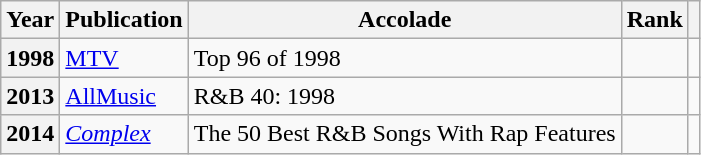<table class="wikitable sortable plainrowheaders">
<tr>
<th scope="col">Year</th>
<th scope="col">Publication</th>
<th scope="col">Accolade</th>
<th scope="col">Rank</th>
<th scope="col"></th>
</tr>
<tr>
<th scope="row">1998</th>
<td><a href='#'>MTV</a></td>
<td>Top 96 of 1998</td>
<td></td>
<td></td>
</tr>
<tr>
<th scope="row">2013</th>
<td><a href='#'>AllMusic</a></td>
<td>R&B 40: 1998</td>
<td></td>
<td></td>
</tr>
<tr>
<th scope="row">2014</th>
<td><em><a href='#'>Complex</a></em></td>
<td>The 50 Best R&B Songs With Rap Features</td>
<td></td>
<td></td>
</tr>
</table>
